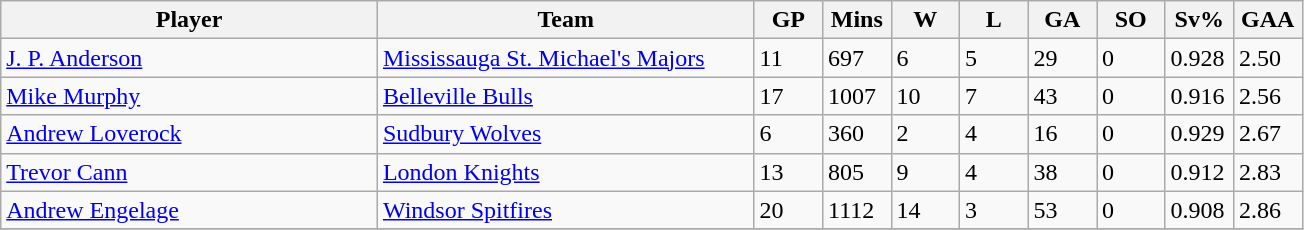<table class="wikitable">
<tr>
<th bgcolor="#DDDDFF" width="27.5%">Player</th>
<th bgcolor="#DDDDFF" width="27.5%">Team</th>
<th bgcolor="#DDDDFF" width="5%">GP</th>
<th bgcolor="#DDDDFF" width="5%">Mins</th>
<th bgcolor="#DDDDFF" width="5%">W</th>
<th bgcolor="#DDDDFF" width="5%">L</th>
<th bgcolor="#DDDDFF" width="5%">GA</th>
<th bgcolor="#DDDDFF" width="5%">SO</th>
<th bgcolor="#DDDDFF" width="5%">Sv%</th>
<th bgcolor="#DDDDFF" width="5%">GAA</th>
</tr>
<tr>
<td><a href='#'>J. P. Anderson</a></td>
<td><a href='#'>Mississauga St. Michael's Majors</a></td>
<td>11</td>
<td>697</td>
<td>6</td>
<td>5</td>
<td>29</td>
<td>0</td>
<td>0.928</td>
<td>2.50</td>
</tr>
<tr>
<td><a href='#'>Mike Murphy</a></td>
<td><a href='#'>Belleville Bulls</a></td>
<td>17</td>
<td>1007</td>
<td>10</td>
<td>7</td>
<td>43</td>
<td>0</td>
<td>0.916</td>
<td>2.56</td>
</tr>
<tr>
<td><a href='#'>Andrew Loverock</a></td>
<td><a href='#'>Sudbury Wolves</a></td>
<td>6</td>
<td>360</td>
<td>2</td>
<td>4</td>
<td>16</td>
<td>0</td>
<td>0.929</td>
<td>2.67</td>
</tr>
<tr>
<td><a href='#'>Trevor Cann</a></td>
<td><a href='#'>London Knights</a></td>
<td>13</td>
<td>805</td>
<td>9</td>
<td>4</td>
<td>38</td>
<td>0</td>
<td>0.912</td>
<td>2.83</td>
</tr>
<tr>
<td><a href='#'>Andrew Engelage</a></td>
<td><a href='#'>Windsor Spitfires</a></td>
<td>20</td>
<td>1112</td>
<td>14</td>
<td>3</td>
<td>53</td>
<td>0</td>
<td>0.908</td>
<td>2.86</td>
</tr>
<tr>
</tr>
</table>
